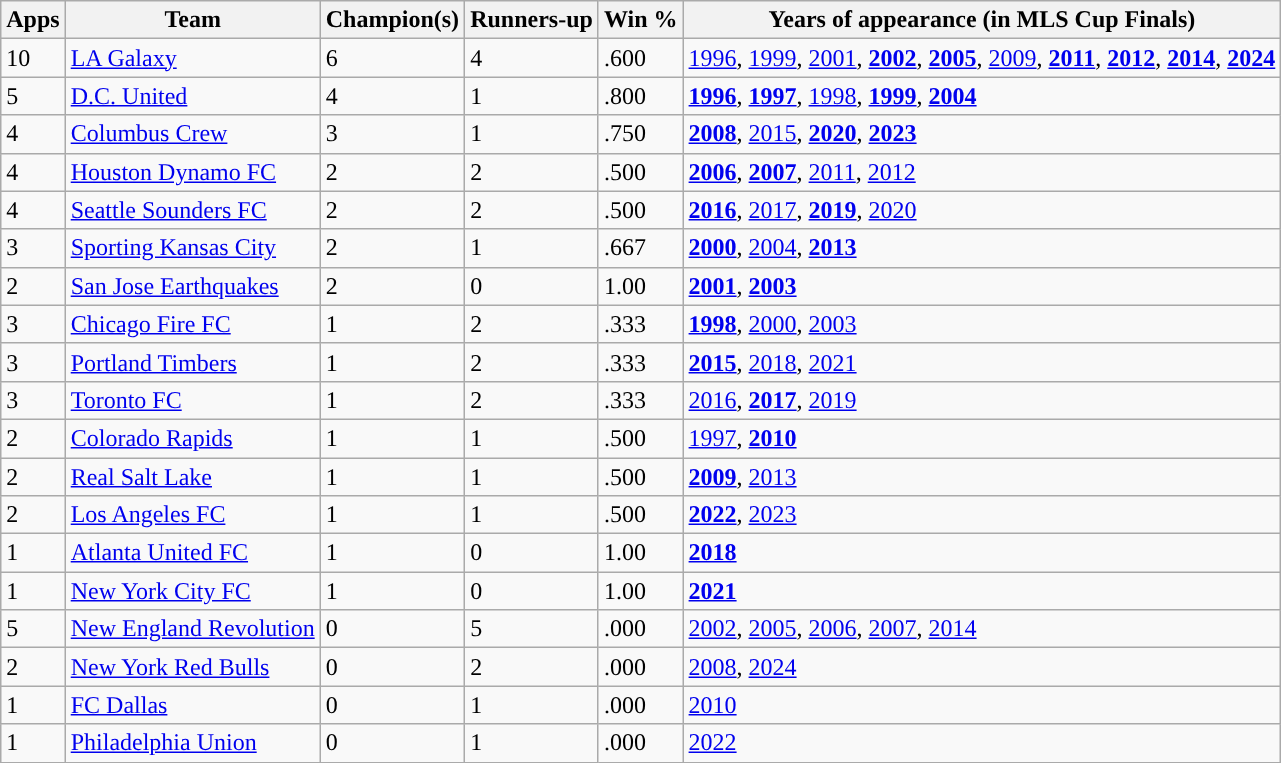<table class="wikitable sortable" style=text-align:center">
<tr>
<th>Apps</th>
<th scope="col">Team</th>
<th>Champion(s)</th>
<th scope="col">Runners-up</th>
<th>Win %</th>
<th>Years of appearance (in MLS Cup Finals)<br></th>
</tr>
<tr>
<td>10</td>
<td style="text-align:left"><a href='#'>LA Galaxy</a></td>
<td>6</td>
<td>4</td>
<td>.600</td>
<td style="text-align:left"><a href='#'>1996</a>, <a href='#'>1999</a>, <a href='#'>2001</a>, <strong><a href='#'>2002</a></strong>, <strong><a href='#'>2005</a></strong>, <a href='#'>2009</a>, <strong><a href='#'>2011</a></strong>, <strong><a href='#'>2012</a></strong>, <strong><a href='#'>2014</a></strong>, <strong><a href='#'>2024</a></strong></td>
</tr>
<tr>
<td>5</td>
<td style="text-align:left"><a href='#'>D.C. United</a></td>
<td>4</td>
<td>1</td>
<td>.800</td>
<td style="text-align:left"><strong><a href='#'>1996</a></strong>, <strong><a href='#'>1997</a></strong>, <a href='#'>1998</a>, <strong><a href='#'>1999</a></strong>, <strong><a href='#'>2004</a></strong></td>
</tr>
<tr>
<td>4</td>
<td style="text-align:left"><a href='#'>Columbus Crew</a></td>
<td>3</td>
<td>1</td>
<td>.750</td>
<td style="text-align:left"><strong><a href='#'>2008</a></strong>, <a href='#'>2015</a>, <strong><a href='#'>2020</a></strong>, <strong><a href='#'>2023</a></strong></td>
</tr>
<tr>
<td>4</td>
<td style="text-align:left"><a href='#'>Houston Dynamo FC</a></td>
<td>2</td>
<td>2</td>
<td>.500</td>
<td style="text-align:left"><strong><a href='#'>2006</a></strong>, <strong><a href='#'>2007</a></strong>, <a href='#'>2011</a>, <a href='#'>2012</a></td>
</tr>
<tr>
<td>4</td>
<td style="text-align:left"><a href='#'>Seattle Sounders FC</a></td>
<td>2</td>
<td>2</td>
<td>.500</td>
<td style="text-align:left"><strong><a href='#'>2016</a></strong>, <a href='#'>2017</a>, <strong><a href='#'>2019</a></strong>, <a href='#'>2020</a></td>
</tr>
<tr>
<td>3</td>
<td style="text-align:left"><a href='#'>Sporting Kansas City</a></td>
<td>2</td>
<td>1</td>
<td>.667</td>
<td style="text-align:left"><strong><a href='#'>2000</a></strong>, <a href='#'>2004</a>, <strong><a href='#'>2013</a></strong></td>
</tr>
<tr>
<td>2</td>
<td style="text-align:left"><a href='#'>San Jose Earthquakes</a></td>
<td>2</td>
<td>0</td>
<td>1.00</td>
<td style="text-align:left"><strong><a href='#'>2001</a></strong>, <strong><a href='#'>2003</a></strong></td>
</tr>
<tr>
<td>3</td>
<td style="text-align:left"><a href='#'>Chicago Fire FC</a></td>
<td>1</td>
<td>2</td>
<td>.333</td>
<td style="text-align:left"><strong><a href='#'>1998</a></strong>, <a href='#'>2000</a>, <a href='#'>2003</a></td>
</tr>
<tr>
<td>3</td>
<td style="text-align:left"><a href='#'>Portland Timbers</a></td>
<td>1</td>
<td>2</td>
<td>.333</td>
<td style="text-align:left"><strong><a href='#'>2015</a></strong>, <a href='#'>2018</a>, <a href='#'>2021</a></td>
</tr>
<tr>
<td>3</td>
<td style="text-align:left"><a href='#'>Toronto FC</a></td>
<td>1</td>
<td>2</td>
<td>.333</td>
<td style="text-align:left"><a href='#'>2016</a>, <strong><a href='#'>2017</a></strong>, <a href='#'>2019</a></td>
</tr>
<tr>
<td>2</td>
<td style="text-align:left"><a href='#'>Colorado Rapids</a></td>
<td>1</td>
<td>1</td>
<td>.500</td>
<td style="text-align:left"><a href='#'>1997</a>, <strong><a href='#'>2010</a></strong></td>
</tr>
<tr>
<td>2</td>
<td style="text-align:left"><a href='#'>Real Salt Lake</a></td>
<td>1</td>
<td>1</td>
<td>.500</td>
<td style="text-align:left"><strong><a href='#'>2009</a></strong>, <a href='#'>2013</a></td>
</tr>
<tr>
<td>2</td>
<td style="text-align:left"><a href='#'>Los Angeles FC</a></td>
<td>1</td>
<td>1</td>
<td>.500</td>
<td style="text-align:left"><strong><a href='#'>2022</a></strong>, <a href='#'>2023</a></td>
</tr>
<tr>
<td>1</td>
<td style="text-align:left"><a href='#'>Atlanta United FC</a></td>
<td>1</td>
<td>0</td>
<td>1.00</td>
<td style="text-align:left"><strong><a href='#'>2018</a></strong></td>
</tr>
<tr>
<td>1</td>
<td style="text-align:left"><a href='#'>New York City FC</a></td>
<td>1</td>
<td>0</td>
<td>1.00</td>
<td style="text-align:left"><strong><a href='#'>2021</a></strong></td>
</tr>
<tr>
<td>5</td>
<td style="text-align:left"><a href='#'>New England Revolution</a></td>
<td>0</td>
<td>5</td>
<td>.000</td>
<td style="text-align:left"><a href='#'>2002</a>, <a href='#'>2005</a>, <a href='#'>2006</a>, <a href='#'>2007</a>, <a href='#'>2014</a></td>
</tr>
<tr>
<td>2</td>
<td style="text-align:left"><a href='#'>New York Red Bulls</a></td>
<td>0</td>
<td>2</td>
<td>.000</td>
<td style="text-align:left"><a href='#'>2008</a>, <a href='#'>2024</a></td>
</tr>
<tr>
<td>1</td>
<td style="text-align:left"><a href='#'>FC Dallas</a></td>
<td>0</td>
<td>1</td>
<td>.000</td>
<td style="text-align:left"><a href='#'>2010</a></td>
</tr>
<tr>
<td>1</td>
<td style="text-align:left"><a href='#'>Philadelphia Union</a></td>
<td>0</td>
<td>1</td>
<td>.000</td>
<td style="text-align:left"><a href='#'>2022</a></td>
</tr>
</table>
